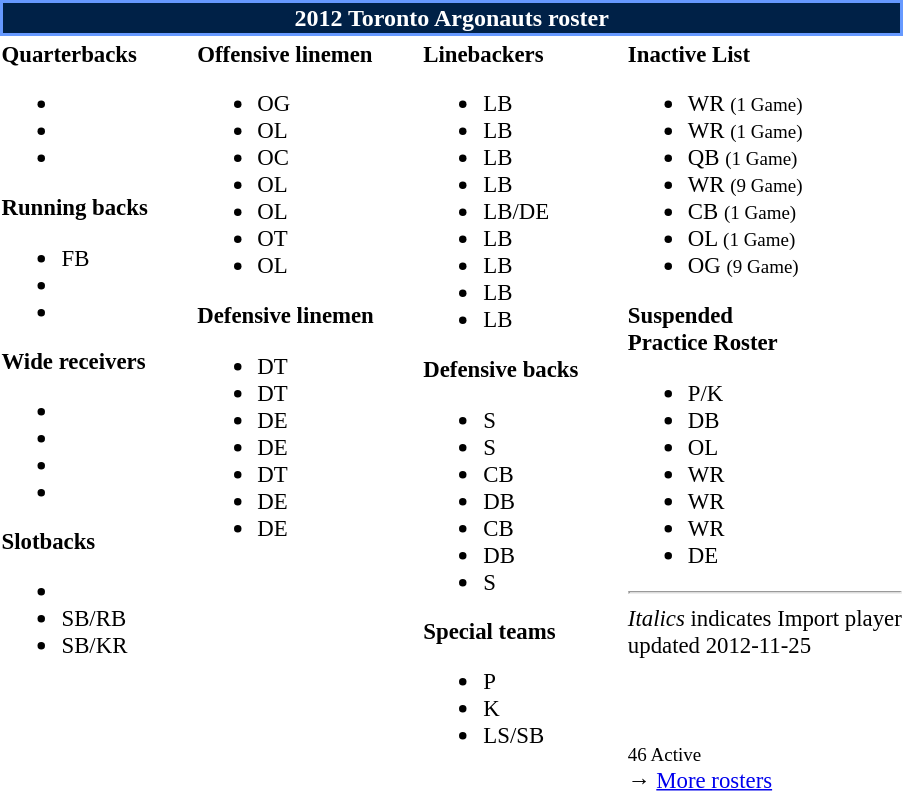<table class="toccolours" style="text-align: left;">
<tr>
<th colspan=7 style="background:#002147; border: 2px solid #6699FF; color:#FFFFFF; text-align:center;"><strong>2012 Toronto Argonauts roster</strong></th>
</tr>
<tr>
<td style="font-size: 95%;" valign="top"><strong>Quarterbacks</strong><br><ul><li></li><li></li><li></li></ul><strong>Running backs</strong><ul><li> FB</li><li></li><li></li></ul><strong>Wide receivers</strong><ul><li></li><li></li><li></li><li></li></ul><strong>Slotbacks</strong><ul><li></li><li> SB/RB</li><li> SB/KR</li></ul></td>
<td style="width: 25px;"></td>
<td style="font-size: 95%;" valign="top"><strong>Offensive linemen</strong><br><ul><li> OG</li><li> OL</li><li> OC</li><li> OL</li><li> OL</li><li> OT</li><li> OL</li></ul><strong>Defensive linemen</strong><ul><li> DT</li><li> DT</li><li> DE</li><li> DE</li><li> DT</li><li> DE</li><li> DE</li></ul></td>
<td style="width: 25px;"></td>
<td style="font-size: 95%;" valign="top"><strong>Linebackers</strong><br><ul><li> LB</li><li> LB</li><li> LB</li><li> LB</li><li> LB/DE</li><li> LB</li><li> LB</li><li> LB</li><li> LB</li></ul><strong>Defensive backs</strong><ul><li> S</li><li> S</li><li> CB</li><li> DB</li><li> CB</li><li> DB</li><li> S</li></ul><strong>Special teams</strong><ul><li> P</li><li> K</li><li> LS/SB</li></ul></td>
<td style="width: 25px;"></td>
<td style="font-size: 95%;" valign="top"><strong>Inactive List</strong><br><ul><li> WR  <small>(1 Game)</small></li><li> WR  <small>(1 Game)</small></li><li> QB  <small>(1 Game)</small></li><li> WR  <small>(9 Game)</small></li><li> CB  <small>(1 Game)</small></li><li> OL  <small>(1 Game)</small></li><li> OG  <small>(9 Game)</small></li></ul><strong>Suspended</strong><br><strong>Practice Roster</strong><ul><li> P/K</li><li> DB</li><li> OL</li><li> WR</li><li> WR</li><li> WR</li><li> DE</li></ul><hr>
<em>Italics</em> indicates Import player<br>
<span></span> updated 2012-11-25<br>
<span></span><br>
<span></span><br>
<span></span><br>
<small>46 Active</small><br>→ <a href='#'>More rosters</a></td>
</tr>
<tr>
</tr>
</table>
